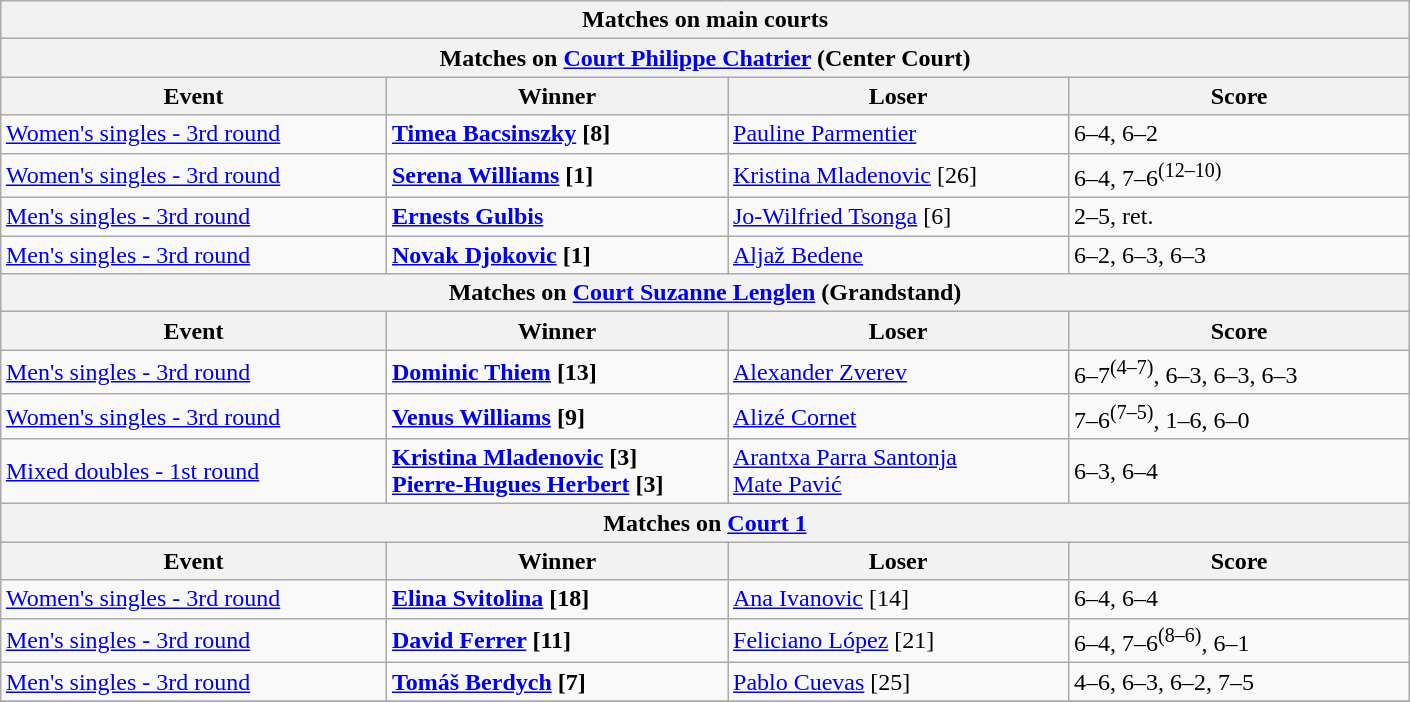<table class="wikitable collapsible uncollapsed" style=margin:auto>
<tr>
<th colspan=4 style=white-space:nowrap>Matches on main courts</th>
</tr>
<tr>
<th colspan=4><strong>Matches on <a href='#'>Court Philippe Chatrier</a> (Center Court)</strong></th>
</tr>
<tr>
<th width=250>Event</th>
<th width=220>Winner</th>
<th width=220>Loser</th>
<th width=220>Score</th>
</tr>
<tr>
<td><a href='#'>Women's singles - 3rd round</a></td>
<td><strong> <a href='#'>Timea Bacsinszky</a> [8]</strong></td>
<td> <a href='#'>Pauline Parmentier</a></td>
<td>6–4, 6–2</td>
</tr>
<tr>
<td><a href='#'>Women's singles - 3rd round</a></td>
<td><strong> <a href='#'>Serena Williams</a> [1]</strong></td>
<td> <a href='#'>Kristina Mladenovic</a> [26]</td>
<td>6–4, 7–6<sup>(12–10)</sup></td>
</tr>
<tr>
<td><a href='#'>Men's singles - 3rd round</a></td>
<td><strong> <a href='#'>Ernests Gulbis</a></strong></td>
<td> <a href='#'>Jo-Wilfried Tsonga</a> [6]</td>
<td>2–5, ret.</td>
</tr>
<tr>
<td><a href='#'>Men's singles - 3rd round</a></td>
<td><strong> <a href='#'>Novak Djokovic</a> [1]</strong></td>
<td> <a href='#'>Aljaž Bedene</a></td>
<td>6–2, 6–3, 6–3</td>
</tr>
<tr>
<th colspan=4><strong>Matches on <a href='#'>Court Suzanne Lenglen</a> (Grandstand)</strong></th>
</tr>
<tr>
<th width=250>Event</th>
<th width=220>Winner</th>
<th width=220>Loser</th>
<th width=220>Score</th>
</tr>
<tr>
<td><a href='#'>Men's singles - 3rd round</a></td>
<td><strong> <a href='#'>Dominic Thiem</a> [13]</strong></td>
<td> <a href='#'>Alexander Zverev</a></td>
<td>6–7<sup>(4–7)</sup>, 6–3, 6–3, 6–3</td>
</tr>
<tr>
<td><a href='#'>Women's singles - 3rd round</a></td>
<td><strong> <a href='#'>Venus Williams</a> [9]</strong></td>
<td> <a href='#'>Alizé Cornet</a></td>
<td>7–6<sup>(7–5)</sup>, 1–6, 6–0</td>
</tr>
<tr>
<td><a href='#'>Mixed doubles - 1st round</a></td>
<td><strong> <a href='#'>Kristina Mladenovic</a> [3] <br>  <a href='#'>Pierre-Hugues Herbert</a> [3]</strong></td>
<td> <a href='#'>Arantxa Parra Santonja</a><br> <a href='#'>Mate Pavić</a></td>
<td>6–3, 6–4</td>
</tr>
<tr>
<th colspan=4><strong>Matches on <a href='#'>Court 1</a></strong></th>
</tr>
<tr>
<th width=250>Event</th>
<th width=220>Winner</th>
<th width=220>Loser</th>
<th width=220>Score</th>
</tr>
<tr>
<td><a href='#'>Women's singles - 3rd round</a></td>
<td><strong> <a href='#'>Elina Svitolina</a> [18]</strong></td>
<td> <a href='#'>Ana Ivanovic</a> [14]</td>
<td>6–4, 6–4</td>
</tr>
<tr>
<td><a href='#'>Men's singles - 3rd round</a></td>
<td><strong> <a href='#'>David Ferrer</a> [11]</strong></td>
<td> <a href='#'>Feliciano López</a> [21]</td>
<td>6–4, 7–6<sup>(8–6)</sup>, 6–1</td>
</tr>
<tr>
<td><a href='#'>Men's singles - 3rd round</a></td>
<td><strong> <a href='#'>Tomáš Berdych</a> [7]</strong></td>
<td> <a href='#'>Pablo Cuevas</a> [25]</td>
<td>4–6, 6–3, 6–2, 7–5</td>
</tr>
<tr>
</tr>
</table>
